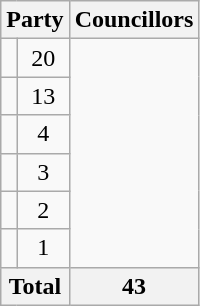<table class="wikitable">
<tr>
<th colspan=2>Party</th>
<th>Councillors</th>
</tr>
<tr>
<td></td>
<td align=center>20</td>
</tr>
<tr>
<td></td>
<td align=center>13</td>
</tr>
<tr>
<td></td>
<td align=center>4</td>
</tr>
<tr>
<td></td>
<td align=center>3</td>
</tr>
<tr>
<td></td>
<td align=center>2</td>
</tr>
<tr>
<td></td>
<td align=center>1</td>
</tr>
<tr>
<th colspan=2>Total</th>
<th align=center>43</th>
</tr>
</table>
